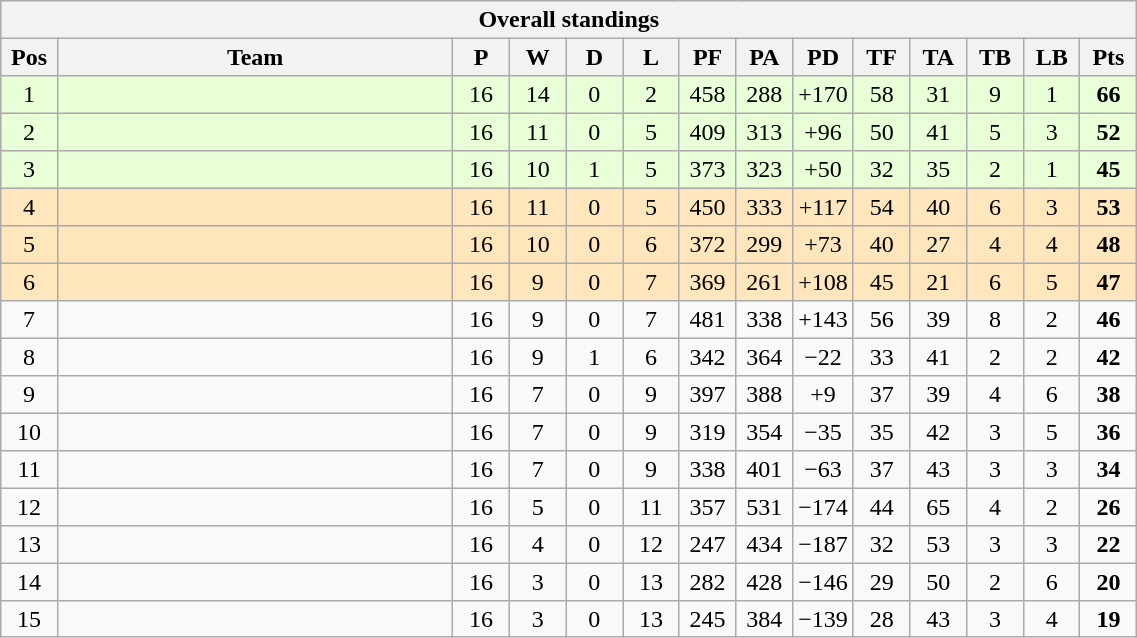<table class="wikitable" style="text-align:center; line-height:110%; font-size:100%; width:60%;">
<tr>
<th colspan="100%" cellpadding="0" cellspacing="0"><strong>Overall standings</strong></th>
</tr>
<tr>
<th style="width:5%;">Pos</th>
<th style="width:35%;">Team</th>
<th style="width:5%;">P</th>
<th style="width:5%;">W</th>
<th style="width:5%;">D</th>
<th style="width:5%;">L</th>
<th style="width:5%;">PF</th>
<th style="width:5%;">PA</th>
<th style="width:5%;">PD</th>
<th style="width:5%;">TF</th>
<th style="width:5%;">TA</th>
<th style="width:5%;">TB</th>
<th style="width:5%;">LB</th>
<th style="width:5%;">Pts<br></th>
</tr>
<tr style="background:#E8FFD8;">
<td>1</td>
<td style="text-align:left;"></td>
<td>16</td>
<td>14</td>
<td>0</td>
<td>2</td>
<td>458</td>
<td>288</td>
<td>+170</td>
<td>58</td>
<td>31</td>
<td>9</td>
<td>1</td>
<td><strong>66</strong></td>
</tr>
<tr style="background:#E8FFD8;">
<td>2</td>
<td style="text-align:left;"></td>
<td>16</td>
<td>11</td>
<td>0</td>
<td>5</td>
<td>409</td>
<td>313</td>
<td>+96</td>
<td>50</td>
<td>41</td>
<td>5</td>
<td>3</td>
<td><strong>52</strong></td>
</tr>
<tr style="background:#E8FFD8;">
<td>3</td>
<td style="text-align:left;"></td>
<td>16</td>
<td>10</td>
<td>1</td>
<td>5</td>
<td>373</td>
<td>323</td>
<td>+50</td>
<td>32</td>
<td>35</td>
<td>2</td>
<td>1</td>
<td><strong>45</strong></td>
</tr>
<tr style="background:#ffe6bd;">
<td>4</td>
<td style="text-align:left;"></td>
<td>16</td>
<td>11</td>
<td>0</td>
<td>5</td>
<td>450</td>
<td>333</td>
<td>+117</td>
<td>54</td>
<td>40</td>
<td>6</td>
<td>3</td>
<td><strong>53</strong></td>
</tr>
<tr style="background:#ffe6bd;">
<td>5</td>
<td style="text-align:left;"></td>
<td>16</td>
<td>10</td>
<td>0</td>
<td>6</td>
<td>372</td>
<td>299</td>
<td>+73</td>
<td>40</td>
<td>27</td>
<td>4</td>
<td>4</td>
<td><strong>48</strong></td>
</tr>
<tr style="background:#ffe6bd;">
<td>6</td>
<td style="text-align:left;"></td>
<td>16</td>
<td>9</td>
<td>0</td>
<td>7</td>
<td>369</td>
<td>261</td>
<td>+108</td>
<td>45</td>
<td>21</td>
<td>6</td>
<td>5</td>
<td><strong>47</strong></td>
</tr>
<tr>
<td>7</td>
<td style="text-align:left;"></td>
<td>16</td>
<td>9</td>
<td>0</td>
<td>7</td>
<td>481</td>
<td>338</td>
<td>+143</td>
<td>56</td>
<td>39</td>
<td>8</td>
<td>2</td>
<td><strong>46</strong></td>
</tr>
<tr>
<td>8</td>
<td style="text-align:left;"></td>
<td>16</td>
<td>9</td>
<td>1</td>
<td>6</td>
<td>342</td>
<td>364</td>
<td>−22</td>
<td>33</td>
<td>41</td>
<td>2</td>
<td>2</td>
<td><strong>42</strong></td>
</tr>
<tr>
<td>9</td>
<td style="text-align:left;"></td>
<td>16</td>
<td>7</td>
<td>0</td>
<td>9</td>
<td>397</td>
<td>388</td>
<td>+9</td>
<td>37</td>
<td>39</td>
<td>4</td>
<td>6</td>
<td><strong>38</strong></td>
</tr>
<tr>
<td>10</td>
<td style="text-align:left;"></td>
<td>16</td>
<td>7</td>
<td>0</td>
<td>9</td>
<td>319</td>
<td>354</td>
<td>−35</td>
<td>35</td>
<td>42</td>
<td>3</td>
<td>5</td>
<td><strong>36</strong></td>
</tr>
<tr>
<td>11</td>
<td style="text-align:left;"></td>
<td>16</td>
<td>7</td>
<td>0</td>
<td>9</td>
<td>338</td>
<td>401</td>
<td>−63</td>
<td>37</td>
<td>43</td>
<td>3</td>
<td>3</td>
<td><strong>34</strong></td>
</tr>
<tr>
<td>12</td>
<td style="text-align:left;"></td>
<td>16</td>
<td>5</td>
<td>0</td>
<td>11</td>
<td>357</td>
<td>531</td>
<td>−174</td>
<td>44</td>
<td>65</td>
<td>4</td>
<td>2</td>
<td><strong>26</strong></td>
</tr>
<tr>
<td>13</td>
<td style="text-align:left;"></td>
<td>16</td>
<td>4</td>
<td>0</td>
<td>12</td>
<td>247</td>
<td>434</td>
<td>−187</td>
<td>32</td>
<td>53</td>
<td>3</td>
<td>3</td>
<td><strong>22</strong></td>
</tr>
<tr>
<td>14</td>
<td style="text-align:left;"></td>
<td>16</td>
<td>3</td>
<td>0</td>
<td>13</td>
<td>282</td>
<td>428</td>
<td>−146</td>
<td>29</td>
<td>50</td>
<td>2</td>
<td>6</td>
<td><strong>20</strong></td>
</tr>
<tr>
<td>15</td>
<td style="text-align:left;"></td>
<td>16</td>
<td>3</td>
<td>0</td>
<td>13</td>
<td>245</td>
<td>384</td>
<td>−139</td>
<td>28</td>
<td>43</td>
<td>3</td>
<td>4</td>
<td><strong>19</strong></td>
</tr>
</table>
